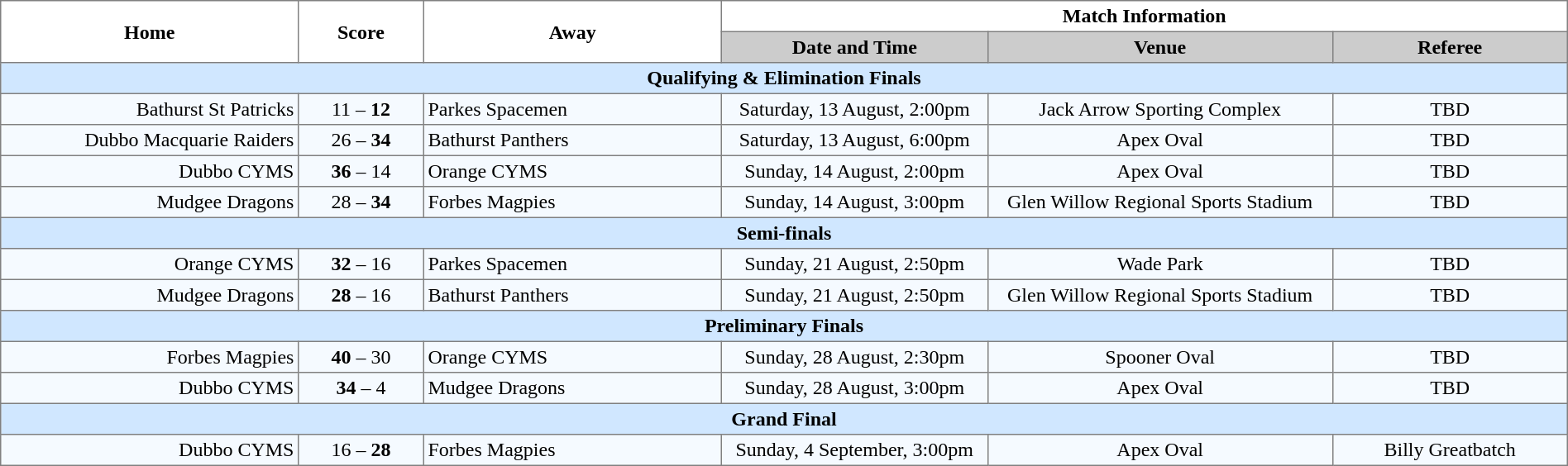<table border="1" cellpadding="3" cellspacing="0" width="100%" style="border-collapse:collapse;  text-align:center;">
<tr>
<th rowspan="2" width="19%">Home</th>
<th rowspan="2" width="8%">Score</th>
<th rowspan="2" width="19%">Away</th>
<th colspan="3">Match Information</th>
</tr>
<tr bgcolor="#CCCCCC">
<th width="17%">Date and Time</th>
<th width="22%">Venue</th>
<th width="50%">Referee</th>
</tr>
<tr style="background:#d0e7ff;">
<td colspan="6"><strong>Qualifying & Elimination Finals</strong></td>
</tr>
<tr style="text-align:center; background:#f5faff;">
<td align="right">Bathurst St Patricks </td>
<td>11 – <strong>12</strong></td>
<td align="left"> Parkes Spacemen</td>
<td>Saturday, 13 August, 2:00pm</td>
<td>Jack Arrow Sporting Complex</td>
<td>TBD</td>
</tr>
<tr style="text-align:center; background:#f5faff;">
<td align="right">Dubbo Macquarie Raiders </td>
<td>26 – <strong>34</strong></td>
<td align="left"> Bathurst Panthers</td>
<td>Saturday, 13 August, 6:00pm</td>
<td>Apex Oval</td>
<td>TBD</td>
</tr>
<tr style="text-align:center; background:#f5faff;">
<td align="right">Dubbo CYMS </td>
<td><strong>36</strong> – 14</td>
<td align="left"> Orange CYMS</td>
<td>Sunday, 14 August, 2:00pm</td>
<td>Apex Oval</td>
<td>TBD</td>
</tr>
<tr style="text-align:center; background:#f5faff;">
<td align="right">Mudgee Dragons </td>
<td>28 – <strong>34</strong></td>
<td align="left"> Forbes Magpies</td>
<td>Sunday, 14 August, 3:00pm</td>
<td>Glen Willow Regional Sports Stadium</td>
<td>TBD</td>
</tr>
<tr style="background:#d0e7ff;">
<td colspan="6"><strong>Semi-finals</strong></td>
</tr>
<tr style="text-align:center; background:#f5faff;">
<td align="right">Orange CYMS </td>
<td><strong>32</strong> – 16</td>
<td align="left"> Parkes Spacemen</td>
<td>Sunday, 21 August, 2:50pm</td>
<td>Wade Park</td>
<td>TBD</td>
</tr>
<tr style="text-align:center; background:#f5faff;">
<td align="right">Mudgee Dragons </td>
<td><strong>28</strong> – 16</td>
<td align="left"> Bathurst Panthers</td>
<td>Sunday, 21 August, 2:50pm</td>
<td>Glen Willow Regional Sports Stadium</td>
<td>TBD</td>
</tr>
<tr style="background:#d0e7ff;">
<td colspan="6"><strong>Preliminary Finals</strong></td>
</tr>
<tr style="text-align:center; background:#f5faff;">
<td align="right">Forbes Magpies </td>
<td><strong>40</strong> – 30</td>
<td align="left"> Orange CYMS</td>
<td>Sunday, 28 August, 2:30pm</td>
<td>Spooner Oval</td>
<td>TBD</td>
</tr>
<tr style="text-align:center; background:#f5faff;">
<td align="right">Dubbo CYMS </td>
<td><strong>34</strong> – 4</td>
<td align="left"> Mudgee Dragons</td>
<td>Sunday, 28 August, 3:00pm</td>
<td>Apex Oval</td>
<td>TBD</td>
</tr>
<tr style="background:#d0e7ff;">
<td colspan="6"><strong>Grand Final</strong></td>
</tr>
<tr style="text-align:center; background:#f5faff;">
<td align="right">Dubbo CYMS </td>
<td>16 – <strong>28</strong></td>
<td align="left"> Forbes Magpies</td>
<td>Sunday, 4 September, 3:00pm</td>
<td>Apex Oval</td>
<td>Billy Greatbatch</td>
</tr>
</table>
